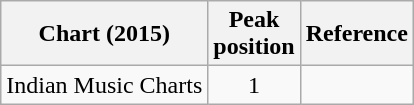<table class="wikitable sortable plainrowheaders" style="text-align:center">
<tr>
<th scope="col">Chart (2015)</th>
<th scope="col">Peak<br>position</th>
<th>Reference</th>
</tr>
<tr>
<td>Indian Music Charts</td>
<td>1</td>
<td></td>
</tr>
</table>
